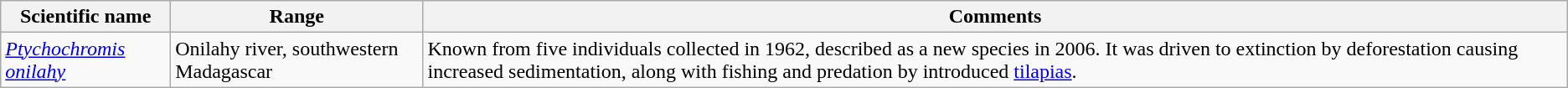<table class="wikitable sortable">
<tr>
<th>Scientific name</th>
<th>Range</th>
<th class="unsortable">Comments</th>
</tr>
<tr>
<td><em><a href='#'>Ptychochromis onilahy</a></em></td>
<td>Onilahy river, southwestern Madagascar</td>
<td>Known from five individuals collected in 1962, described as a new species in 2006. It was driven to extinction by deforestation causing increased sedimentation, along with fishing and predation by introduced <a href='#'>tilapias</a>.</td>
</tr>
</table>
